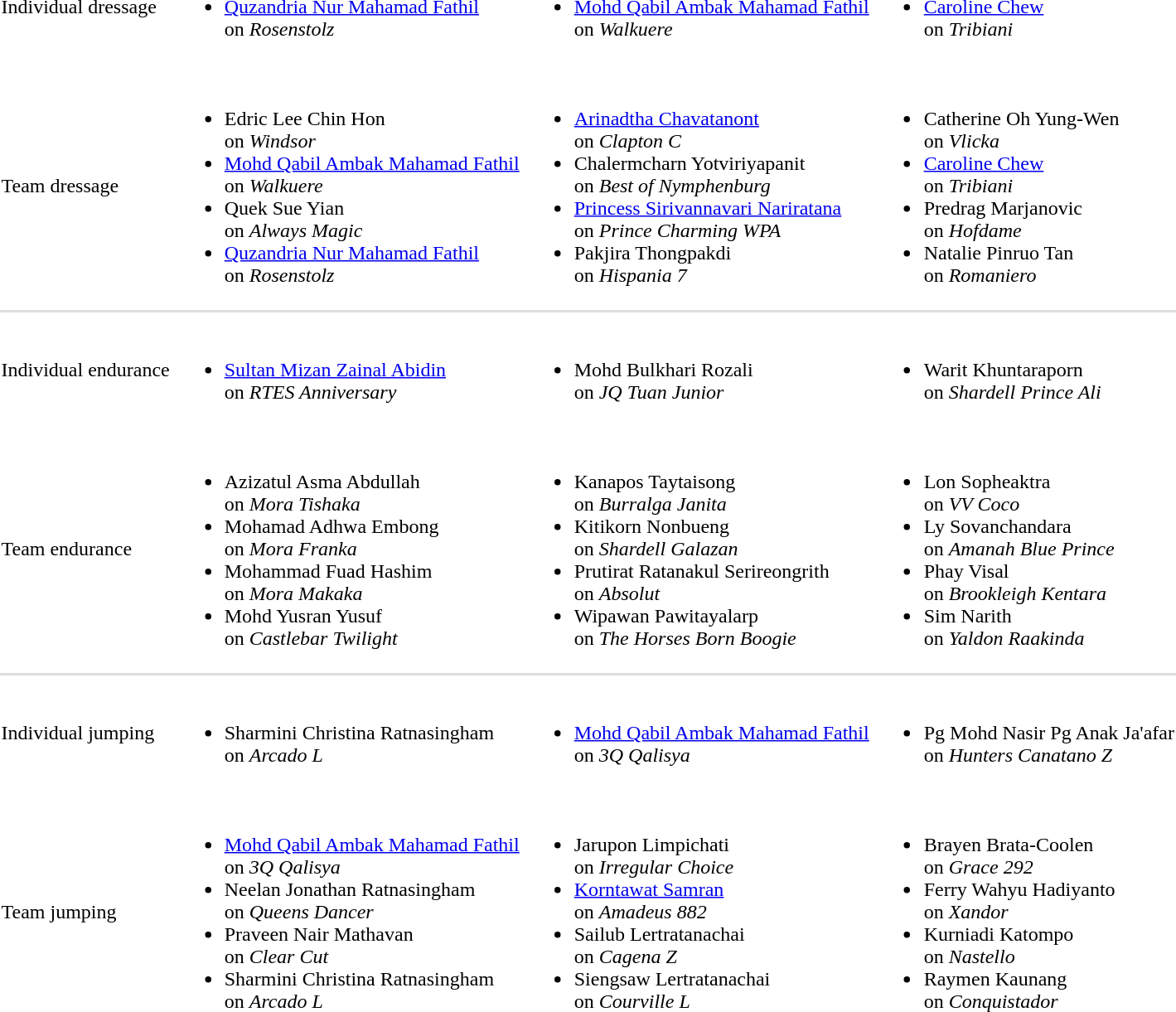<table>
<tr>
<td>Individual dressage<br></td>
<td><br><ul><li><a href='#'>Quzandria Nur Mahamad Fathil</a><br>on <em>Rosenstolz</em></li></ul></td>
<td><br><ul><li><a href='#'>Mohd Qabil Ambak Mahamad Fathil</a><br>on <em>Walkuere</em></li></ul></td>
<td><br><ul><li><a href='#'>Caroline Chew</a><br>on <em>Tribiani</em></li></ul></td>
</tr>
<tr>
<td>Team dressage<br></td>
<td nowrap=true><br><ul><li>Edric Lee Chin Hon<br>on <em>Windsor</em></li><li><a href='#'>Mohd Qabil Ambak Mahamad Fathil</a><br>on <em>Walkuere</em></li><li>Quek Sue Yian<br>on <em>Always Magic</em></li><li><a href='#'>Quzandria Nur Mahamad Fathil</a><br>on <em>Rosenstolz</em></li></ul></td>
<td nowrap=true><br><ul><li><a href='#'>Arinadtha Chavatanont</a><br>on <em>Clapton C</em></li><li>Chalermcharn Yotviriyapanit<br>on <em>Best of Nymphenburg</em></li><li><a href='#'>Princess Sirivannavari Nariratana</a><br>on <em>Prince Charming WPA</em></li><li>Pakjira Thongpakdi<br>on <em>Hispania 7</em></li></ul></td>
<td><br><ul><li>Catherine Oh Yung-Wen<br>on <em>Vlicka</em></li><li><a href='#'>Caroline Chew</a><br>on <em>Tribiani</em></li><li>Predrag Marjanovic<br>on <em>Hofdame</em></li><li>Natalie Pinruo Tan<br>on <em>Romaniero</em></li></ul></td>
</tr>
<tr bgcolor=#DDDDDD>
<td colspan=7></td>
</tr>
<tr>
<td>Individual endurance<br></td>
<td><br><ul><li><a href='#'>Sultan Mizan Zainal Abidin</a><br>on <em>RTES Anniversary</em></li></ul></td>
<td><br><ul><li>Mohd Bulkhari Rozali<br>on <em>JQ Tuan Junior</em></li></ul></td>
<td><br><ul><li>Warit Khuntaraporn<br>on <em>Shardell Prince Ali</em></li></ul></td>
</tr>
<tr>
<td>Team endurance<br></td>
<td><br><ul><li>Azizatul Asma Abdullah<br>on <em>Mora Tishaka</em></li><li>Mohamad Adhwa Embong<br>on <em>Mora Franka</em></li><li>Mohammad Fuad Hashim<br>on <em>Mora Makaka</em></li><li>Mohd Yusran Yusuf<br>on <em>Castlebar Twilight</em></li></ul></td>
<td><br><ul><li>Kanapos Taytaisong<br>on <em>Burralga Janita</em></li><li>Kitikorn Nonbueng<br>on <em>Shardell Galazan</em></li><li>Prutirat Ratanakul Serireongrith<br>on <em>Absolut</em></li><li>Wipawan Pawitayalarp<br>on <em>The Horses Born Boogie</em></li></ul></td>
<td><br><ul><li>Lon Sopheaktra<br>on <em>VV Coco</em></li><li>Ly Sovanchandara<br>on <em>Amanah Blue Prince</em></li><li>Phay Visal<br>on <em>Brookleigh Kentara</em></li><li>Sim Narith<br>on <em>Yaldon Raakinda</em></li></ul></td>
</tr>
<tr bgcolor=#DDDDDD>
<td colspan=7></td>
</tr>
<tr>
<td>Individual jumping<br></td>
<td><br><ul><li>Sharmini Christina Ratnasingham<br>on <em>Arcado L</em></li></ul></td>
<td nowrap=true><br><ul><li><a href='#'>Mohd Qabil Ambak Mahamad Fathil</a><br>on <em>3Q Qalisya</em></li></ul></td>
<td nowrap=true><br><ul><li>Pg Mohd Nasir Pg Anak Ja'afar<br>on <em>Hunters Canatano Z</em></li></ul></td>
</tr>
<tr>
<td>Team jumping<br></td>
<td><br><ul><li><a href='#'>Mohd Qabil Ambak Mahamad Fathil</a><br>on <em>3Q Qalisya</em></li><li>Neelan Jonathan Ratnasingham<br>on <em>Queens Dancer</em></li><li>Praveen Nair Mathavan<br>on <em>Clear Cut</em></li><li>Sharmini Christina Ratnasingham<br>on <em>Arcado L</em></li></ul></td>
<td><br><ul><li>Jarupon Limpichati<br>on <em>Irregular Choice</em></li><li><a href='#'>Korntawat Samran</a><br>on <em>Amadeus 882</em></li><li>Sailub Lertratanachai<br>on <em>Cagena Z</em></li><li>Siengsaw Lertratanachai<br>on <em>Courville L</em></li></ul></td>
<td><br><ul><li>Brayen Brata-Coolen<br>on <em>Grace 292</em></li><li>Ferry Wahyu Hadiyanto<br>on <em>Xandor</em></li><li>Kurniadi Katompo<br>on <em>Nastello</em></li><li>Raymen Kaunang<br>on <em>Conquistador</em></li></ul></td>
</tr>
</table>
